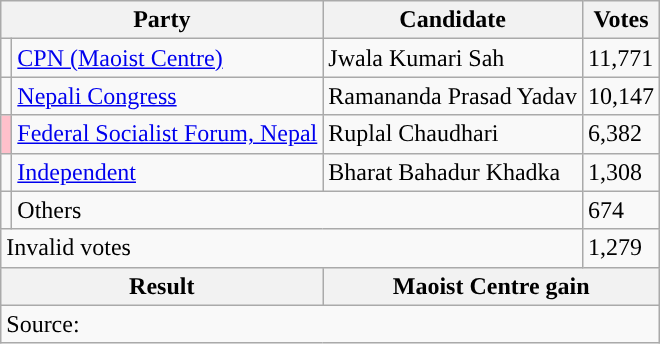<table class="wikitable">
<tr>
<th colspan="2">Party</th>
<th>Candidate</th>
<th>Votes</th>
</tr>
<tr>
<td style="background-color:"></td>
<td><a href='#'>CPN (Maoist Centre)</a></td>
<td>Jwala Kumari Sah</td>
<td>11,771</td>
</tr>
<tr>
<td style="background-color:"></td>
<td><a href='#'>Nepali Congress</a></td>
<td>Ramananda Prasad Yadav</td>
<td>10,147</td>
</tr>
<tr>
<td style="background-color:#ffc0cb"></td>
<td><a href='#'>Federal Socialist Forum, Nepal</a></td>
<td>Ruplal Chaudhari</td>
<td>6,382</td>
</tr>
<tr>
<td style="background-color:"></td>
<td><a href='#'>Independent</a></td>
<td>Bharat Bahadur Khadka</td>
<td>1,308</td>
</tr>
<tr>
<td></td>
<td colspan="2">Others</td>
<td>674</td>
</tr>
<tr>
<td colspan="3">Invalid votes</td>
<td>1,279</td>
</tr>
<tr>
<th colspan="2">Result</th>
<th colspan="2">Maoist Centre gain</th>
</tr>
<tr>
<td colspan="4">Source: </td>
</tr>
</table>
